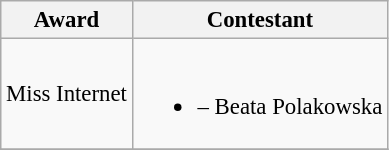<table class="wikitable unsortable" style="font-size:95%;">
<tr>
<th>Award</th>
<th>Contestant</th>
</tr>
<tr>
<td>Miss Internet</td>
<td><br><ul><li> – Beata Polakowska</li></ul></td>
</tr>
<tr>
</tr>
</table>
